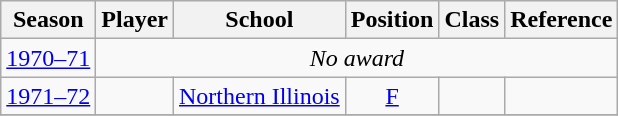<table class="wikitable unsortable" style="text-align:center;">
<tr>
<th>Season</th>
<th>Player</th>
<th>School</th>
<th>Position</th>
<th>Class</th>
<th>Reference</th>
</tr>
<tr>
<td><a href='#'>1970–71</a></td>
<td colspan= 5><em>No award</em></td>
</tr>
<tr>
<td><a href='#'>1971–72</a></td>
<td></td>
<td><a href='#'>Northern Illinois</a></td>
<td><a href='#'>F</a></td>
<td></td>
<td align=center></td>
</tr>
<tr>
</tr>
</table>
